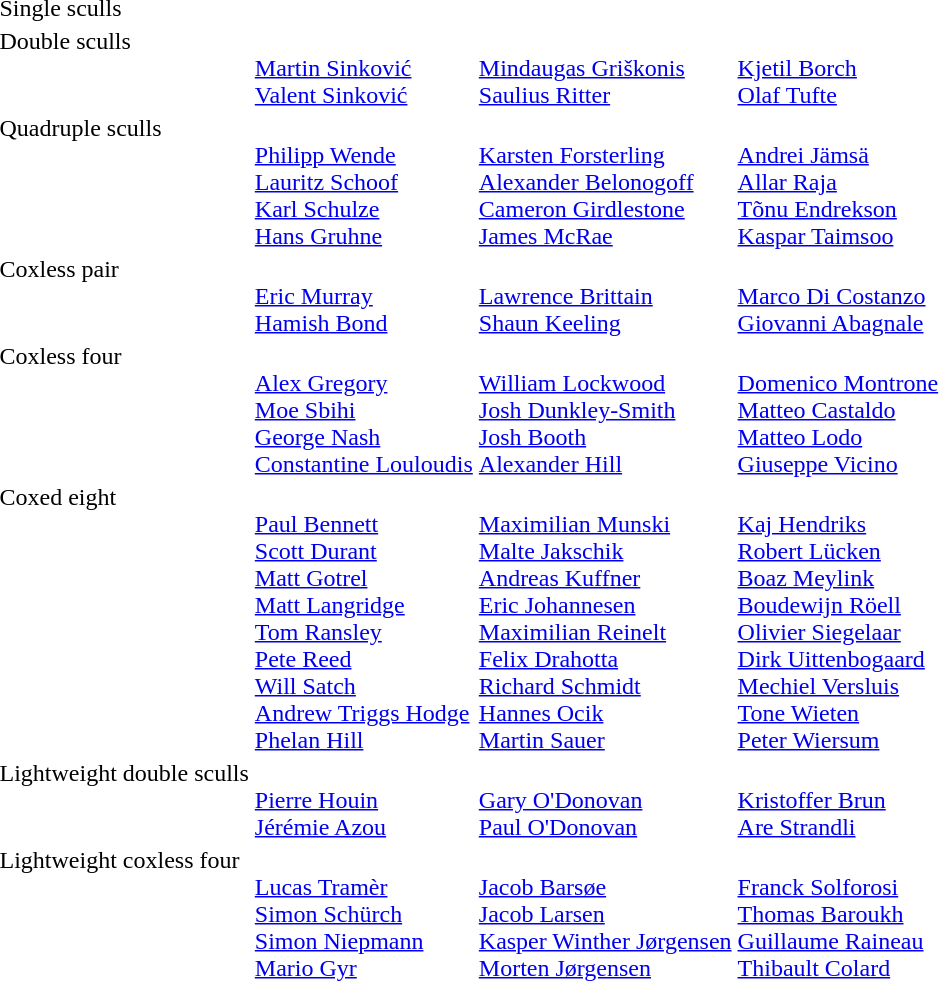<table>
<tr>
<td>Single sculls <br></td>
<td></td>
<td></td>
<td></td>
</tr>
<tr valign="top">
<td>Double sculls <br></td>
<td><br><a href='#'>Martin Sinković</a><br><a href='#'>Valent Sinković</a></td>
<td><br><a href='#'>Mindaugas Griškonis</a><br><a href='#'>Saulius Ritter</a></td>
<td><br><a href='#'>Kjetil Borch</a><br><a href='#'>Olaf Tufte</a></td>
</tr>
<tr valign="top">
<td>Quadruple sculls <br></td>
<td><br><a href='#'>Philipp Wende</a><br><a href='#'>Lauritz Schoof</a><br><a href='#'>Karl Schulze</a><br><a href='#'>Hans Gruhne</a></td>
<td><br><a href='#'>Karsten Forsterling</a><br><a href='#'>Alexander Belonogoff</a><br><a href='#'>Cameron Girdlestone</a><br><a href='#'>James McRae</a></td>
<td><br><a href='#'>Andrei Jämsä</a><br><a href='#'>Allar Raja</a><br><a href='#'>Tõnu Endrekson</a><br><a href='#'>Kaspar Taimsoo</a></td>
</tr>
<tr valign="top">
<td>Coxless pair <br></td>
<td><br><a href='#'>Eric Murray</a><br><a href='#'>Hamish Bond</a></td>
<td><br><a href='#'>Lawrence Brittain</a><br><a href='#'>Shaun Keeling</a></td>
<td><br><a href='#'>Marco Di Costanzo</a><br><a href='#'>Giovanni Abagnale</a></td>
</tr>
<tr valign="top">
<td>Coxless four <br></td>
<td><br><a href='#'>Alex Gregory</a><br><a href='#'>Moe Sbihi</a><br><a href='#'>George Nash</a><br><a href='#'>Constantine Louloudis</a></td>
<td><br><a href='#'>William Lockwood</a><br><a href='#'>Josh Dunkley-Smith</a><br><a href='#'>Josh Booth</a><br><a href='#'>Alexander Hill</a></td>
<td><br><a href='#'>Domenico Montrone</a><br><a href='#'>Matteo Castaldo</a><br><a href='#'>Matteo Lodo</a><br><a href='#'>Giuseppe Vicino</a></td>
</tr>
<tr valign="top">
<td>Coxed eight <br></td>
<td><br><a href='#'>Paul Bennett</a><br><a href='#'>Scott Durant</a><br><a href='#'>Matt Gotrel</a><br><a href='#'>Matt Langridge</a><br><a href='#'>Tom Ransley</a><br><a href='#'>Pete Reed</a><br><a href='#'>Will Satch</a><br><a href='#'>Andrew Triggs Hodge</a><br><a href='#'>Phelan Hill</a></td>
<td><br><a href='#'>Maximilian Munski</a><br><a href='#'>Malte Jakschik</a><br><a href='#'>Andreas Kuffner</a><br><a href='#'>Eric Johannesen</a><br><a href='#'>Maximilian Reinelt</a><br><a href='#'>Felix Drahotta</a><br><a href='#'>Richard Schmidt</a><br><a href='#'>Hannes Ocik</a><br><a href='#'>Martin Sauer</a></td>
<td><br><a href='#'>Kaj Hendriks</a><br><a href='#'>Robert Lücken</a><br><a href='#'>Boaz Meylink</a><br><a href='#'>Boudewijn Röell</a><br><a href='#'>Olivier Siegelaar</a><br><a href='#'>Dirk Uittenbogaard</a><br><a href='#'>Mechiel Versluis</a><br><a href='#'>Tone Wieten</a><br><a href='#'>Peter Wiersum</a></td>
</tr>
<tr valign="top">
<td>Lightweight double sculls <br></td>
<td><br><a href='#'>Pierre Houin</a><br><a href='#'>Jérémie Azou</a></td>
<td><br><a href='#'>Gary O'Donovan</a><br><a href='#'>Paul O'Donovan</a></td>
<td><br><a href='#'>Kristoffer Brun</a><br><a href='#'>Are Strandli</a></td>
</tr>
<tr valign="top">
<td>Lightweight coxless four <br></td>
<td><br><a href='#'>Lucas Tramèr</a><br><a href='#'>Simon Schürch</a><br><a href='#'>Simon Niepmann</a><br><a href='#'>Mario Gyr</a></td>
<td><br><a href='#'>Jacob Barsøe</a><br><a href='#'>Jacob Larsen</a><br><a href='#'>Kasper Winther Jørgensen</a><br><a href='#'>Morten Jørgensen</a></td>
<td><br><a href='#'>Franck Solforosi</a><br><a href='#'>Thomas Baroukh</a><br><a href='#'>Guillaume Raineau</a><br><a href='#'>Thibault Colard</a></td>
</tr>
</table>
